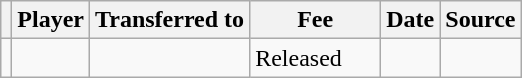<table class="wikitable plainrowheaders sortable">
<tr>
<th></th>
<th scope="col">Player</th>
<th>Transferred to</th>
<th style="width: 80px;">Fee</th>
<th scope="col">Date</th>
<th scope="col">Source</th>
</tr>
<tr>
<td align="center"></td>
<td> </td>
<td></td>
<td>Released</td>
<td></td>
<td></td>
</tr>
</table>
